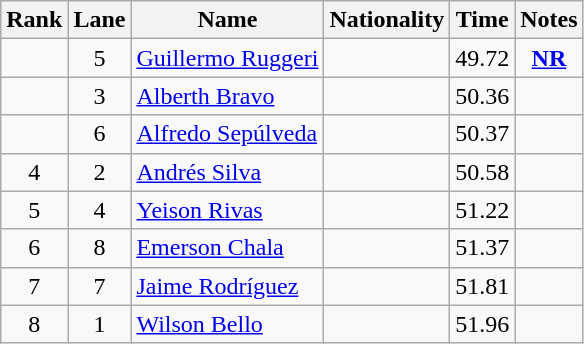<table class="wikitable sortable" style="text-align:center">
<tr>
<th>Rank</th>
<th>Lane</th>
<th>Name</th>
<th>Nationality</th>
<th>Time</th>
<th>Notes</th>
</tr>
<tr>
<td></td>
<td>5</td>
<td align=left><a href='#'>Guillermo Ruggeri</a></td>
<td align=left></td>
<td>49.72</td>
<td><strong><a href='#'>NR</a></strong></td>
</tr>
<tr>
<td></td>
<td>3</td>
<td align=left><a href='#'>Alberth Bravo</a></td>
<td align=left></td>
<td>50.36</td>
<td></td>
</tr>
<tr>
<td></td>
<td>6</td>
<td align=left><a href='#'>Alfredo Sepúlveda</a></td>
<td align=left></td>
<td>50.37</td>
<td></td>
</tr>
<tr>
<td>4</td>
<td>2</td>
<td align=left><a href='#'>Andrés Silva</a></td>
<td align=left></td>
<td>50.58</td>
<td></td>
</tr>
<tr>
<td>5</td>
<td>4</td>
<td align=left><a href='#'>Yeison Rivas</a></td>
<td align=left></td>
<td>51.22</td>
<td></td>
</tr>
<tr>
<td>6</td>
<td>8</td>
<td align=left><a href='#'>Emerson Chala</a></td>
<td align=left></td>
<td>51.37</td>
<td></td>
</tr>
<tr>
<td>7</td>
<td>7</td>
<td align=left><a href='#'>Jaime Rodríguez</a></td>
<td align=left></td>
<td>51.81</td>
<td></td>
</tr>
<tr>
<td>8</td>
<td>1</td>
<td align=left><a href='#'>Wilson Bello</a></td>
<td align=left></td>
<td>51.96</td>
<td></td>
</tr>
</table>
